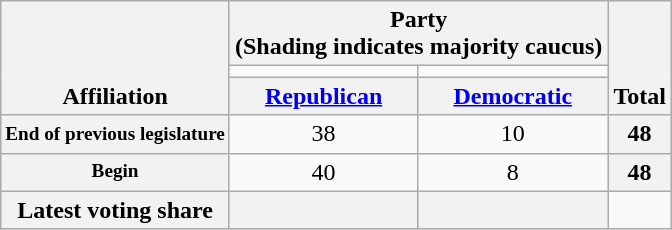<table class="wikitable" style="text-align:center">
<tr valign="bottom">
<th scope="col" rowspan="3">Affiliation</th>
<th scope="col" colspan="2">Party <div>(Shading indicates majority caucus)</div></th>
<th scope="col" rowspan="3">Total</th>
</tr>
<tr style="height:5px">
<td style="color:#33F"></td>
<td style="color:F33"></td>
</tr>
<tr>
<th><a href='#'>Republican</a></th>
<th><a href='#'>Democratic</a></th>
</tr>
<tr>
<th scope="row" style="white-space:nowrap; font-size:80%">End of previous legislature</th>
<td>38</td>
<td>10</td>
<th>48</th>
</tr>
<tr>
<th scope="row" style="white-space:nowrap; font-size:80%">Begin</th>
<td>40</td>
<td>8</td>
<th>48</th>
</tr>
<tr>
<th scope="row">Latest voting share</th>
<th></th>
<th></th>
</tr>
</table>
